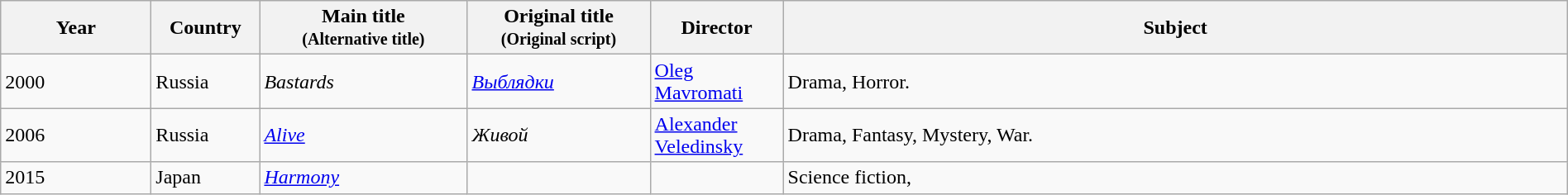<table class="wikitable sortable" style="width:100%;">
<tr>
<th>Year</th>
<th width= 80>Country</th>
<th class="unsortable" style="width:160px;">Main title<br><small>(Alternative title)</small></th>
<th class="unsortable" style="width:140px;">Original title<br><small>(Original script)</small></th>
<th width=100>Director</th>
<th class="unsortable">Subject</th>
</tr>
<tr>
<td>2000</td>
<td>Russia</td>
<td><em>Bastards</em></td>
<td><em><a href='#'>Выблядки</a></em></td>
<td><a href='#'>Oleg Mavromati</a></td>
<td>Drama, Horror.</td>
</tr>
<tr>
<td>2006</td>
<td>Russia</td>
<td><em><a href='#'>Alive</a></em></td>
<td><em>Живой</em></td>
<td><a href='#'>Alexander Veledinsky</a></td>
<td>Drama, Fantasy, Mystery, War.</td>
</tr>
<tr>
<td>2015</td>
<td>Japan</td>
<td><a href='#'><em>Harmony</em></a></td>
<td></td>
<td></td>
<td>Science fiction,</td>
</tr>
</table>
